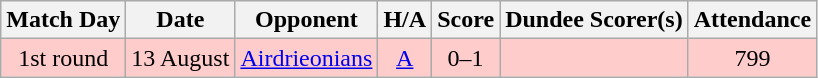<table class="wikitable" style="text-align:center">
<tr>
<th>Match Day</th>
<th>Date</th>
<th>Opponent</th>
<th>H/A</th>
<th>Score</th>
<th>Dundee Scorer(s)</th>
<th>Attendance</th>
</tr>
<tr bgcolor="#FFCCCC">
<td>1st round</td>
<td align="left">13 August</td>
<td align="left"><a href='#'>Airdrieonians</a></td>
<td><a href='#'>A</a></td>
<td>0–1</td>
<td align="left"></td>
<td>799</td>
</tr>
</table>
